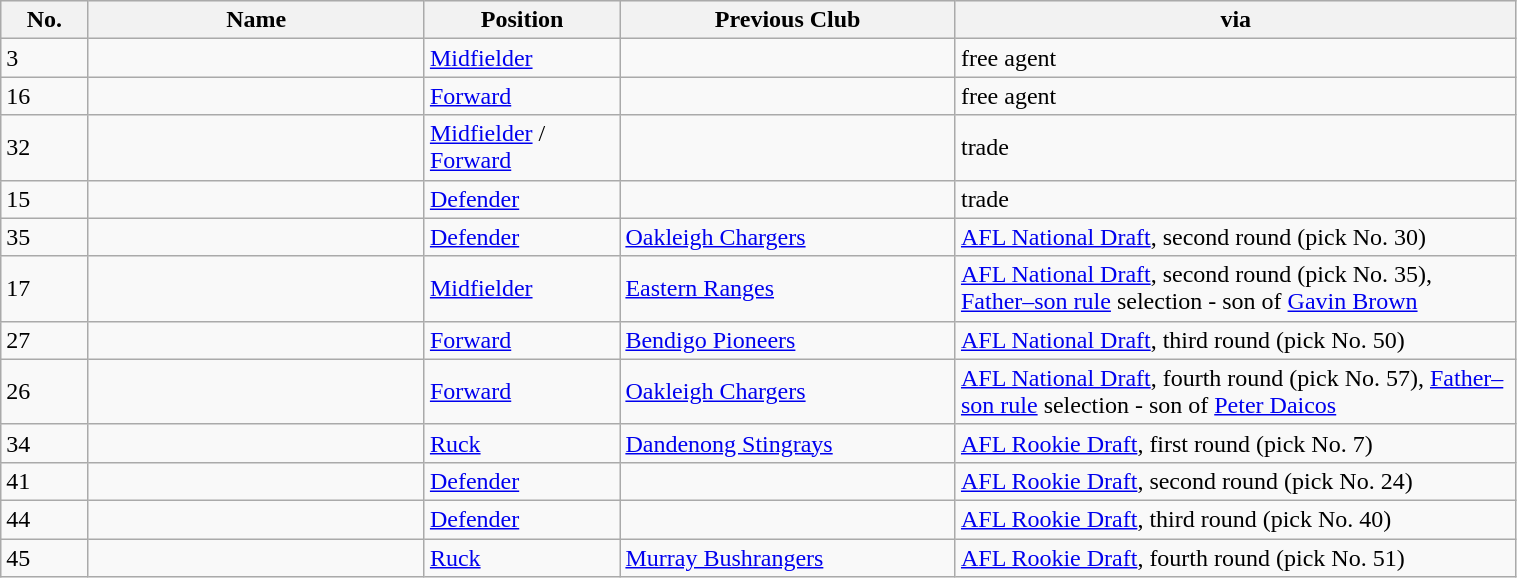<table class="wikitable sortable" style="width:80%;">
<tr style="background:#efefef;">
<th width=1%>No.</th>
<th width=6%>Name</th>
<th width=2%>Position</th>
<th width=5%>Previous Club</th>
<th width=10%>via</th>
</tr>
<tr>
<td align=left>3</td>
<td></td>
<td><a href='#'>Midfielder</a></td>
<td></td>
<td>free agent</td>
</tr>
<tr>
<td align=left>16</td>
<td></td>
<td><a href='#'>Forward</a></td>
<td></td>
<td>free agent</td>
</tr>
<tr>
<td align=left>32</td>
<td></td>
<td><a href='#'>Midfielder</a> / <a href='#'>Forward</a></td>
<td></td>
<td>trade</td>
</tr>
<tr>
<td align=left>15</td>
<td></td>
<td><a href='#'>Defender</a></td>
<td></td>
<td>trade</td>
</tr>
<tr>
<td align=left>35</td>
<td></td>
<td><a href='#'>Defender</a></td>
<td><a href='#'>Oakleigh Chargers</a></td>
<td><a href='#'>AFL National Draft</a>, second round (pick No. 30)</td>
</tr>
<tr>
<td align=left>17</td>
<td></td>
<td><a href='#'>Midfielder</a></td>
<td><a href='#'>Eastern Ranges</a></td>
<td><a href='#'>AFL National Draft</a>, second round (pick No. 35), <a href='#'>Father–son rule</a> selection - son of <a href='#'>Gavin Brown</a></td>
</tr>
<tr>
<td align=left>27</td>
<td></td>
<td><a href='#'>Forward</a></td>
<td><a href='#'>Bendigo Pioneers</a></td>
<td><a href='#'>AFL National Draft</a>, third round (pick No. 50)</td>
</tr>
<tr>
<td align=left>26</td>
<td></td>
<td><a href='#'>Forward</a></td>
<td><a href='#'>Oakleigh Chargers</a></td>
<td><a href='#'>AFL National Draft</a>, fourth round (pick No. 57), <a href='#'>Father–son rule</a> selection - son of <a href='#'>Peter Daicos</a></td>
</tr>
<tr>
<td align=left>34</td>
<td></td>
<td><a href='#'>Ruck</a></td>
<td><a href='#'>Dandenong Stingrays</a></td>
<td><a href='#'>AFL Rookie Draft</a>, first round (pick No. 7)</td>
</tr>
<tr>
<td align=left>41</td>
<td></td>
<td><a href='#'>Defender</a></td>
<td></td>
<td><a href='#'>AFL Rookie Draft</a>, second round (pick No. 24)</td>
</tr>
<tr>
<td align=left>44</td>
<td></td>
<td><a href='#'>Defender</a></td>
<td></td>
<td><a href='#'>AFL Rookie Draft</a>, third round (pick No. 40)</td>
</tr>
<tr>
<td align=left>45</td>
<td></td>
<td><a href='#'>Ruck</a></td>
<td><a href='#'>Murray Bushrangers</a></td>
<td><a href='#'>AFL Rookie Draft</a>, fourth round (pick No. 51)</td>
</tr>
</table>
